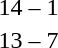<table style="text-align:center">
<tr>
<th width=200></th>
<th width=100></th>
<th width=200></th>
</tr>
<tr>
<td align=right><strong></strong></td>
<td>14 – 1</td>
<td align=left></td>
</tr>
<tr>
<td align=right><strong></strong></td>
<td>13 – 7</td>
<td align=left><strong></strong></td>
</tr>
</table>
